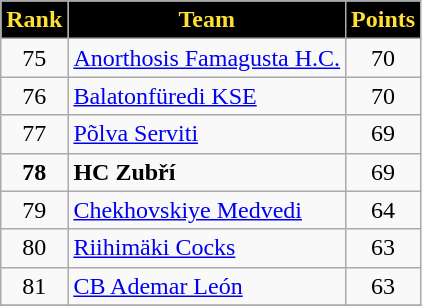<table class="wikitable" style="text-align: center">
<tr>
<th style="color:#FFE033; background:#000000">Rank</th>
<th style="color:#FFE033; background:#000000">Team</th>
<th style="color:#FFE033; background:#000000">Points</th>
</tr>
<tr>
<td>75</td>
<td align=left> <a href='#'>Anorthosis Famagusta H.C.</a></td>
<td>70</td>
</tr>
<tr>
<td>76</td>
<td align=left> <a href='#'>Balatonfüredi KSE</a></td>
<td>70</td>
</tr>
<tr>
<td>77</td>
<td align=left> <a href='#'>Põlva Serviti</a></td>
<td>69</td>
</tr>
<tr>
<td><strong>78</strong></td>
<td align=left> <strong>HC Zubří</strong></td>
<td>69</td>
</tr>
<tr>
<td>79</td>
<td align=left> <a href='#'>Chekhovskiye Medvedi</a></td>
<td>64</td>
</tr>
<tr>
<td>80</td>
<td align=left> <a href='#'>Riihimäki Cocks</a></td>
<td>63</td>
</tr>
<tr>
<td>81</td>
<td align=left> <a href='#'>CB Ademar León</a></td>
<td>63</td>
</tr>
<tr>
</tr>
</table>
